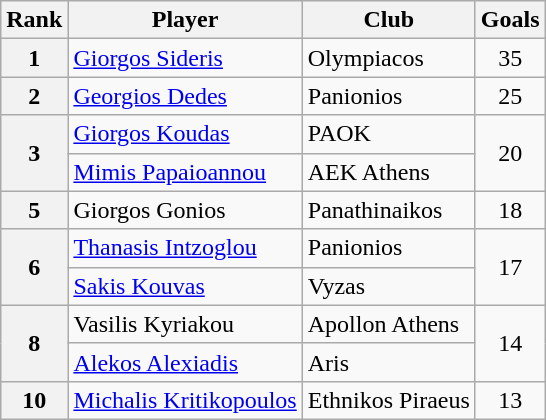<table class="wikitable" style="text-align:center">
<tr>
<th>Rank</th>
<th>Player</th>
<th>Club</th>
<th>Goals</th>
</tr>
<tr>
<th>1</th>
<td align="left"> <a href='#'>Giorgos Sideris</a></td>
<td align="left">Olympiacos</td>
<td>35</td>
</tr>
<tr>
<th>2</th>
<td align="left"> <a href='#'>Georgios Dedes</a></td>
<td align="left">Panionios</td>
<td>25</td>
</tr>
<tr>
<th rowspan="2">3</th>
<td align="left"> <a href='#'>Giorgos Koudas</a></td>
<td align="left">PAOK</td>
<td rowspan="2">20</td>
</tr>
<tr>
<td align="left"> <a href='#'>Mimis Papaioannou</a></td>
<td align="left">AEK Athens</td>
</tr>
<tr>
<th>5</th>
<td align="left"> Giorgos Gonios</td>
<td align="left">Panathinaikos</td>
<td>18</td>
</tr>
<tr>
<th rowspan="2">6</th>
<td align="left"> <a href='#'>Thanasis Intzoglou</a></td>
<td align="left">Panionios</td>
<td rowspan="2">17</td>
</tr>
<tr>
<td align="left"> <a href='#'>Sakis Kouvas</a></td>
<td align="left">Vyzas</td>
</tr>
<tr>
<th rowspan="2">8</th>
<td align="left"> Vasilis Kyriakou</td>
<td align="left">Apollon Athens</td>
<td rowspan="2">14</td>
</tr>
<tr>
<td align="left"> <a href='#'>Alekos Alexiadis</a></td>
<td align="left">Aris</td>
</tr>
<tr>
<th>10</th>
<td align="left"> <a href='#'>Michalis Kritikopoulos</a></td>
<td align="left">Ethnikos Piraeus</td>
<td>13</td>
</tr>
</table>
